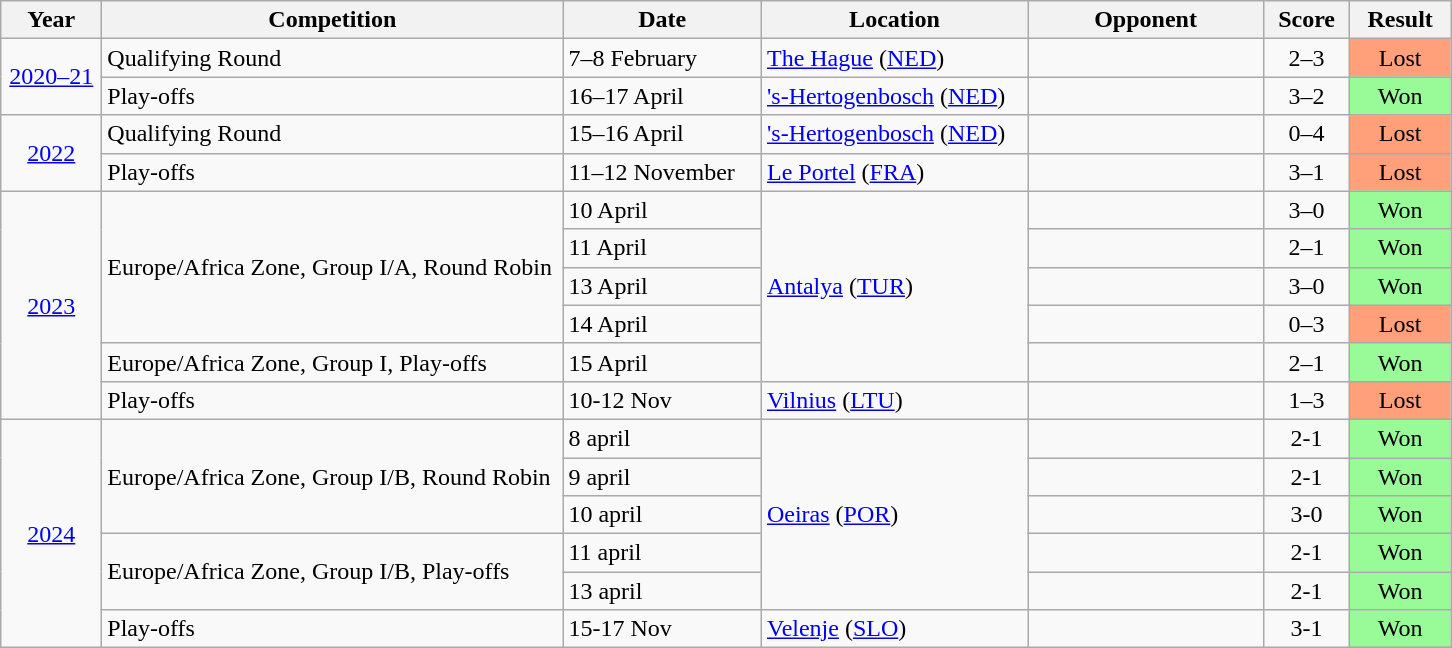<table class="wikitable collapsible">
<tr>
<th style="width:60px">Year</th>
<th style="width:300px">Competition</th>
<th style="width:125px">Date</th>
<th style="width:170px">Location</th>
<th style="width:150px">Opponent</th>
<th style="width:50px">Score</th>
<th style="width:60px">Result</th>
</tr>
<tr>
<td align="center" rowspan=2><a href='#'>2020–21</a></td>
<td>Qualifying Round</td>
<td>7–8 February</td>
<td><a href='#'>The Hague</a> (<a href='#'>NED</a>)</td>
<td></td>
<td align="center">2–3</td>
<td align="center" bgcolor="#FFA07A">Lost</td>
</tr>
<tr>
<td>Play-offs</td>
<td>16–17 April</td>
<td><a href='#'>'s-Hertogenbosch</a> (<a href='#'>NED</a>)</td>
<td></td>
<td align="center">3–2</td>
<td align="center" bgcolor="#98FB98">Won</td>
</tr>
<tr>
<td align="center" rowspan=2><a href='#'>2022</a></td>
<td>Qualifying Round</td>
<td>15–16 April</td>
<td><a href='#'>'s-Hertogenbosch</a> (<a href='#'>NED</a>)</td>
<td></td>
<td align="center">0–4</td>
<td align="center" bgcolor="#FFA07A">Lost</td>
</tr>
<tr>
<td>Play-offs</td>
<td>11–12 November</td>
<td><a href='#'>Le Portel</a> (<a href='#'>FRA</a>)</td>
<td></td>
<td align="center">3–1</td>
<td align="center" bgcolor="#FFA07A">Lost</td>
</tr>
<tr>
<td align="center" rowspan="6"><a href='#'>2023</a></td>
<td rowspan="4">Europe/Africa Zone, Group I/A, Round Robin</td>
<td>10 April</td>
<td rowspan="5"><a href='#'>Antalya</a> (<a href='#'>TUR</a>)</td>
<td></td>
<td align="center">3–0</td>
<td align="center" bgcolor="#98FB98">Won</td>
</tr>
<tr>
<td>11 April</td>
<td></td>
<td align="center">2–1</td>
<td align="center" bgcolor="#98FB98">Won</td>
</tr>
<tr>
<td>13 April</td>
<td></td>
<td align="center">3–0</td>
<td align="center" bgcolor="#98FB98">Won</td>
</tr>
<tr>
<td>14 April</td>
<td></td>
<td align="center">0–3</td>
<td align="center" bgcolor="#FFA07A">Lost</td>
</tr>
<tr>
<td>Europe/Africa Zone, Group I, Play-offs</td>
<td>15 April</td>
<td></td>
<td align="center">2–1</td>
<td align="center" bgcolor="#98FB98">Won</td>
</tr>
<tr>
<td>Play-offs</td>
<td>10-12 Nov</td>
<td><a href='#'>Vilnius</a> (<a href='#'>LTU</a>)</td>
<td></td>
<td align="center">1–3</td>
<td align="center" bgcolor="#FFA07A">Lost</td>
</tr>
<tr>
<td align="center" rowspan="6"><a href='#'>2024</a></td>
<td rowspan="3">Europe/Africa Zone, Group I/B, Round Robin</td>
<td>8 april</td>
<td rowspan="5"><a href='#'>Oeiras</a> (<a href='#'>POR</a>)</td>
<td></td>
<td align="center">2-1</td>
<td align="center" bgcolor="#98FB98">Won</td>
</tr>
<tr>
<td>9 april</td>
<td></td>
<td align="center">2-1</td>
<td align="center" bgcolor="#98FB98">Won</td>
</tr>
<tr>
<td>10 april</td>
<td></td>
<td align="center">3-0</td>
<td align="center" bgcolor="#98FB98">Won</td>
</tr>
<tr>
<td rowspan="2">Europe/Africa Zone, Group I/B, Play-offs</td>
<td>11 april</td>
<td></td>
<td align="center">2-1</td>
<td align="center" bgcolor="#98FB98">Won</td>
</tr>
<tr>
<td>13 april</td>
<td></td>
<td align="center">2-1</td>
<td align="center" bgcolor="#98FB98">Won</td>
</tr>
<tr>
<td>Play-offs</td>
<td>15-17 Nov</td>
<td><a href='#'>Velenje</a>  (<a href='#'>SLO</a>)</td>
<td></td>
<td align="center">3-1</td>
<td align="center" bgcolor="#98FB98">Won</td>
</tr>
</table>
